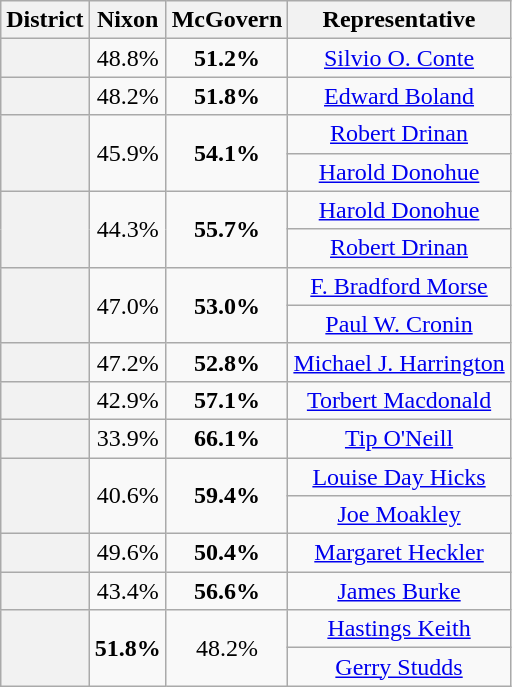<table class=wikitable>
<tr>
<th>District</th>
<th>Nixon</th>
<th>McGovern</th>
<th>Representative</th>
</tr>
<tr align=center>
<th></th>
<td>48.8%</td>
<td><strong>51.2%</strong></td>
<td><a href='#'>Silvio O. Conte</a></td>
</tr>
<tr align=center>
<th></th>
<td>48.2%</td>
<td><strong>51.8%</strong></td>
<td><a href='#'>Edward Boland</a></td>
</tr>
<tr align=center>
<th rowspan=2 ></th>
<td rowspan=2>45.9%</td>
<td rowspan=2><strong>54.1%</strong></td>
<td><a href='#'>Robert Drinan</a></td>
</tr>
<tr align=center>
<td><a href='#'>Harold Donohue</a></td>
</tr>
<tr align=center>
<th rowspan=2 ></th>
<td rowspan=2>44.3%</td>
<td rowspan=2><strong>55.7%</strong></td>
<td><a href='#'>Harold Donohue</a></td>
</tr>
<tr align=center>
<td><a href='#'>Robert Drinan</a></td>
</tr>
<tr align=center>
<th rowspan=2 ></th>
<td rowspan=2>47.0%</td>
<td rowspan=2><strong>53.0%</strong></td>
<td><a href='#'>F. Bradford Morse</a></td>
</tr>
<tr align=center>
<td><a href='#'>Paul W. Cronin</a></td>
</tr>
<tr align=center>
<th></th>
<td>47.2%</td>
<td><strong>52.8%</strong></td>
<td><a href='#'>Michael J. Harrington</a></td>
</tr>
<tr align=center>
<th></th>
<td>42.9%</td>
<td><strong>57.1%</strong></td>
<td><a href='#'>Torbert Macdonald</a></td>
</tr>
<tr align=center>
<th></th>
<td>33.9%</td>
<td><strong>66.1%</strong></td>
<td><a href='#'>Tip O'Neill</a></td>
</tr>
<tr align=center>
<th rowspan=2 ></th>
<td rowspan=2>40.6%</td>
<td rowspan=2><strong>59.4%</strong></td>
<td><a href='#'>Louise Day Hicks</a></td>
</tr>
<tr align=center>
<td><a href='#'>Joe Moakley</a></td>
</tr>
<tr align=center>
<th></th>
<td>49.6%</td>
<td><strong>50.4%</strong></td>
<td><a href='#'>Margaret Heckler</a></td>
</tr>
<tr align=center>
<th></th>
<td>43.4%</td>
<td><strong>56.6%</strong></td>
<td><a href='#'>James Burke</a></td>
</tr>
<tr align=center>
<th rowspan=2 ></th>
<td rowspan=2><strong>51.8%</strong></td>
<td rowspan=2>48.2%</td>
<td><a href='#'>Hastings Keith</a></td>
</tr>
<tr align=center>
<td><a href='#'>Gerry Studds</a></td>
</tr>
</table>
